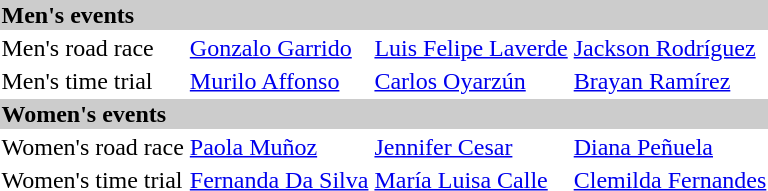<table>
<tr bgcolor="#cccccc">
<td colspan=4><strong>Men's events</strong></td>
</tr>
<tr>
<td>Men's road race</td>
<td><a href='#'>Gonzalo Garrido</a><br></td>
<td><a href='#'>Luis Felipe Laverde</a><br></td>
<td><a href='#'>Jackson Rodríguez</a><br></td>
</tr>
<tr>
<td>Men's time trial</td>
<td><a href='#'>Murilo Affonso</a><br></td>
<td><a href='#'>Carlos Oyarzún</a><br></td>
<td><a href='#'>Brayan Ramírez</a><br></td>
</tr>
<tr bgcolor="#cccccc">
<td colspan=4><strong>Women's events</strong></td>
</tr>
<tr>
<td>Women's road race</td>
<td><a href='#'>Paola Muñoz</a><br></td>
<td><a href='#'>Jennifer Cesar</a><br></td>
<td><a href='#'>Diana Peñuela</a><br></td>
</tr>
<tr>
<td>Women's time trial</td>
<td><a href='#'>Fernanda Da Silva</a><br></td>
<td><a href='#'>María Luisa Calle</a><br></td>
<td><a href='#'>Clemilda Fernandes</a><br></td>
</tr>
</table>
